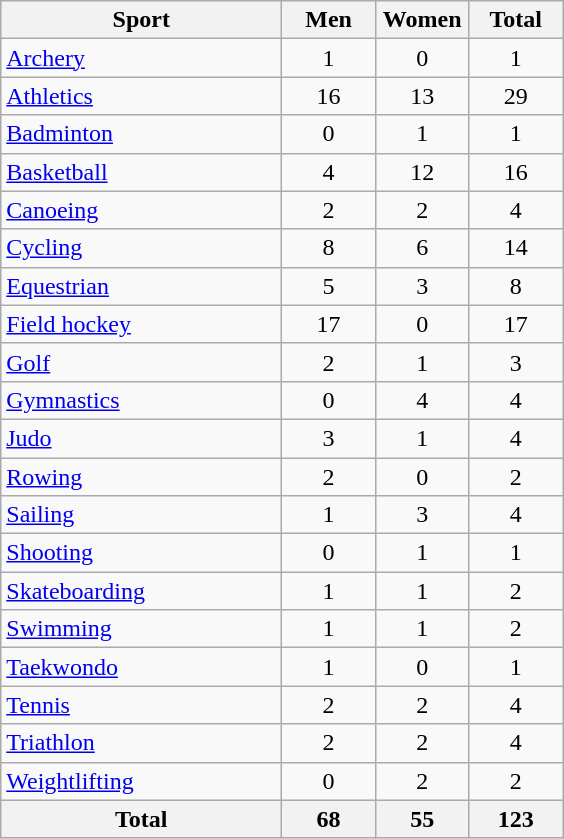<table class="wikitable sortable" style="text-align:center;">
<tr>
<th width=180>Sport</th>
<th width=55>Men</th>
<th width=55>Women</th>
<th width=55>Total</th>
</tr>
<tr>
<td align=left><a href='#'>Archery</a></td>
<td>1</td>
<td>0</td>
<td>1</td>
</tr>
<tr>
<td align=left><a href='#'>Athletics</a></td>
<td>16</td>
<td>13</td>
<td>29</td>
</tr>
<tr>
<td align=left><a href='#'>Badminton</a></td>
<td>0</td>
<td>1</td>
<td>1</td>
</tr>
<tr>
<td align=left><a href='#'>Basketball</a></td>
<td>4</td>
<td>12</td>
<td>16</td>
</tr>
<tr>
<td align=left><a href='#'>Canoeing</a></td>
<td>2</td>
<td>2</td>
<td>4</td>
</tr>
<tr>
<td align=left><a href='#'>Cycling</a></td>
<td>8</td>
<td>6</td>
<td>14</td>
</tr>
<tr>
<td align=left><a href='#'>Equestrian</a></td>
<td>5</td>
<td>3</td>
<td>8</td>
</tr>
<tr>
<td align=left><a href='#'>Field hockey</a></td>
<td>17</td>
<td>0</td>
<td>17</td>
</tr>
<tr>
<td align=left><a href='#'>Golf</a></td>
<td>2</td>
<td>1</td>
<td>3</td>
</tr>
<tr>
<td align=left><a href='#'>Gymnastics</a></td>
<td>0</td>
<td>4</td>
<td>4</td>
</tr>
<tr>
<td align=left><a href='#'>Judo</a></td>
<td>3</td>
<td>1</td>
<td>4</td>
</tr>
<tr>
<td align=left><a href='#'>Rowing</a></td>
<td>2</td>
<td>0</td>
<td>2</td>
</tr>
<tr>
<td align=left><a href='#'>Sailing</a></td>
<td>1</td>
<td>3</td>
<td>4</td>
</tr>
<tr>
<td align=left><a href='#'>Shooting</a></td>
<td>0</td>
<td>1</td>
<td>1</td>
</tr>
<tr>
<td align=left><a href='#'>Skateboarding</a></td>
<td>1</td>
<td>1</td>
<td>2</td>
</tr>
<tr>
<td align=left><a href='#'>Swimming</a></td>
<td>1</td>
<td>1</td>
<td>2</td>
</tr>
<tr>
<td align=left><a href='#'>Taekwondo</a></td>
<td>1</td>
<td>0</td>
<td>1</td>
</tr>
<tr>
<td align=left><a href='#'>Tennis</a></td>
<td>2</td>
<td>2</td>
<td>4</td>
</tr>
<tr>
<td align=left><a href='#'>Triathlon</a></td>
<td>2</td>
<td>2</td>
<td>4</td>
</tr>
<tr>
<td align=left><a href='#'>Weightlifting</a></td>
<td>0</td>
<td>2</td>
<td>2</td>
</tr>
<tr>
<th>Total</th>
<th>68</th>
<th>55</th>
<th>123</th>
</tr>
</table>
